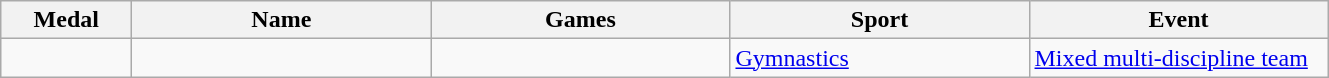<table class="wikitable sortable">
<tr>
<th style="width:5em">Medal</th>
<th style="width:12em">Name</th>
<th style="width:12em">Games</th>
<th style="width:12em">Sport</th>
<th style="width:12em">Event</th>
</tr>
<tr>
<td></td>
<td></td>
<td></td>
<td> <a href='#'>Gymnastics</a></td>
<td><a href='#'>Mixed multi-discipline team</a></td>
</tr>
</table>
